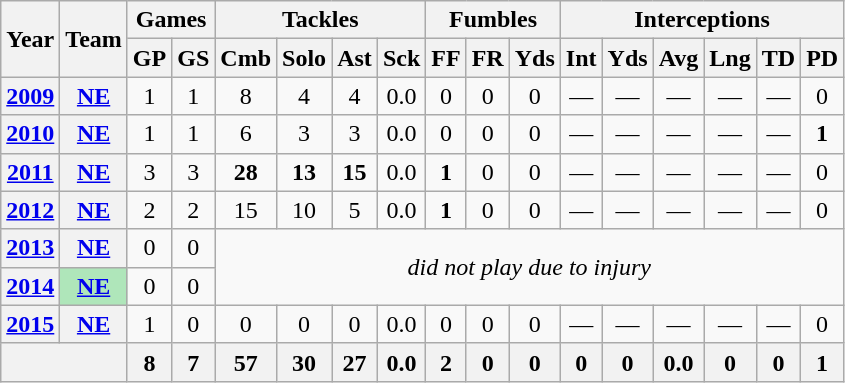<table class="wikitable" style="text-align: center;">
<tr>
<th rowspan="2">Year</th>
<th rowspan="2">Team</th>
<th colspan="2">Games</th>
<th colspan="4">Tackles</th>
<th colspan="3">Fumbles</th>
<th colspan="6">Interceptions</th>
</tr>
<tr>
<th>GP</th>
<th>GS</th>
<th>Cmb</th>
<th>Solo</th>
<th>Ast</th>
<th>Sck</th>
<th>FF</th>
<th>FR</th>
<th>Yds</th>
<th>Int</th>
<th>Yds</th>
<th>Avg</th>
<th>Lng</th>
<th>TD</th>
<th>PD</th>
</tr>
<tr>
<th><a href='#'>2009</a></th>
<th><a href='#'>NE</a></th>
<td>1</td>
<td>1</td>
<td>8</td>
<td>4</td>
<td>4</td>
<td>0.0</td>
<td>0</td>
<td>0</td>
<td>0</td>
<td>—</td>
<td>—</td>
<td>—</td>
<td>—</td>
<td>—</td>
<td>0</td>
</tr>
<tr>
<th><a href='#'>2010</a></th>
<th><a href='#'>NE</a></th>
<td>1</td>
<td>1</td>
<td>6</td>
<td>3</td>
<td>3</td>
<td>0.0</td>
<td>0</td>
<td>0</td>
<td>0</td>
<td>—</td>
<td>—</td>
<td>—</td>
<td>—</td>
<td>—</td>
<td><strong>1</strong></td>
</tr>
<tr>
<th><a href='#'>2011</a></th>
<th><a href='#'>NE</a></th>
<td>3</td>
<td>3</td>
<td><strong>28</strong></td>
<td><strong>13</strong></td>
<td><strong>15</strong></td>
<td>0.0</td>
<td><strong>1</strong></td>
<td>0</td>
<td>0</td>
<td>—</td>
<td>—</td>
<td>—</td>
<td>—</td>
<td>—</td>
<td>0</td>
</tr>
<tr>
<th><a href='#'>2012</a></th>
<th><a href='#'>NE</a></th>
<td>2</td>
<td>2</td>
<td>15</td>
<td>10</td>
<td>5</td>
<td>0.0</td>
<td><strong>1</strong></td>
<td>0</td>
<td>0</td>
<td>—</td>
<td>—</td>
<td>—</td>
<td>—</td>
<td>—</td>
<td>0</td>
</tr>
<tr>
<th><a href='#'>2013</a></th>
<th><a href='#'>NE</a></th>
<td>0</td>
<td>0</td>
<td colspan="13" rowspan="2"><em>did not play due to injury</em></td>
</tr>
<tr>
<th><a href='#'>2014</a></th>
<th style="background:#afe6ba"><a href='#'>NE</a></th>
<td>0</td>
<td>0</td>
</tr>
<tr>
<th><a href='#'>2015</a></th>
<th><a href='#'>NE</a></th>
<td>1</td>
<td>0</td>
<td>0</td>
<td>0</td>
<td>0</td>
<td>0.0</td>
<td>0</td>
<td>0</td>
<td>0</td>
<td>—</td>
<td>—</td>
<td>—</td>
<td>—</td>
<td>—</td>
<td>0</td>
</tr>
<tr>
<th colspan="2"></th>
<th>8</th>
<th>7</th>
<th>57</th>
<th>30</th>
<th>27</th>
<th>0.0</th>
<th>2</th>
<th>0</th>
<th>0</th>
<th>0</th>
<th>0</th>
<th>0.0</th>
<th>0</th>
<th>0</th>
<th>1</th>
</tr>
</table>
